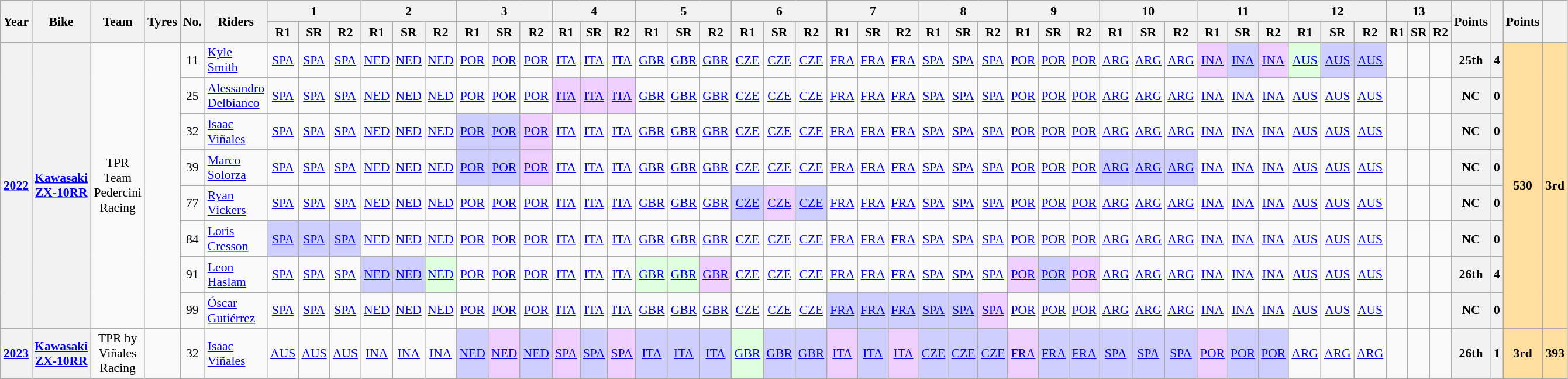<table class="wikitable" style="text-align:center; font-size:90%">
<tr>
<th valign="middle" rowspan=2>Year</th>
<th valign="middle" rowspan=2>Bike</th>
<th valign="middle" rowspan=2>Team</th>
<th valign="middle" rowspan=2>Tyres</th>
<th valign="middle" rowspan=2>No.</th>
<th valign="middle" rowspan=2>Riders</th>
<th colspan=3>1</th>
<th colspan=3>2</th>
<th colspan=3>3</th>
<th colspan=3>4</th>
<th colspan=3>5</th>
<th colspan=3>6</th>
<th colspan=3>7</th>
<th colspan=3>8</th>
<th colspan=3>9</th>
<th colspan=3>10</th>
<th colspan=3>11</th>
<th colspan=3>12</th>
<th colspan=3>13</th>
<th valign="middle" rowspan=2>Points</th>
<th valign="middle" rowspan=2></th>
<th valign="middle" rowspan=2>Points</th>
<th valign="middle" rowspan=2></th>
</tr>
<tr>
<th>R1</th>
<th>SR</th>
<th>R2</th>
<th>R1</th>
<th>SR</th>
<th>R2</th>
<th>R1</th>
<th>SR</th>
<th>R2</th>
<th>R1</th>
<th>SR</th>
<th>R2</th>
<th>R1</th>
<th>SR</th>
<th>R2</th>
<th>R1</th>
<th>SR</th>
<th>R2</th>
<th>R1</th>
<th>SR</th>
<th>R2</th>
<th>R1</th>
<th>SR</th>
<th>R2</th>
<th>R1</th>
<th>SR</th>
<th>R2</th>
<th>R1</th>
<th>SR</th>
<th>R2</th>
<th>R1</th>
<th>SR</th>
<th>R2</th>
<th>R1</th>
<th>SR</th>
<th>R2</th>
<th>R1</th>
<th>SR</th>
<th>R2</th>
</tr>
<tr>
<th rowspan="8"><a href='#'>2022</a></th>
<th rowspan="8"><a href='#'>Kawasaki ZX-10RR</a></th>
<td rowspan="8">TPR Team Pedercini Racing</td>
<td rowspan="8"></td>
<td>11</td>
<td align="left"> <a href='#'>Kyle Smith</a></td>
<td style="background:#;"><a href='#'>SPA</a><br></td>
<td style="background:#;"><a href='#'>SPA</a><br></td>
<td style="background:#;"><a href='#'>SPA</a><br></td>
<td style="background:#;"><a href='#'>NED</a><br></td>
<td style="background:#;"><a href='#'>NED</a><br></td>
<td style="background:#;"><a href='#'>NED</a><br></td>
<td style="background:#;"><a href='#'>POR</a><br></td>
<td style="background:#;"><a href='#'>POR</a><br></td>
<td style="background:#;"><a href='#'>POR</a><br></td>
<td style="background:#;"><a href='#'>ITA</a><br></td>
<td style="background:#;"><a href='#'>ITA</a><br></td>
<td style="background:#;"><a href='#'>ITA</a><br></td>
<td style="background:#;"><a href='#'>GBR</a><br></td>
<td style="background:#;"><a href='#'>GBR</a><br></td>
<td style="background:#;"><a href='#'>GBR</a><br></td>
<td style="background:#;"><a href='#'>CZE</a><br></td>
<td style="background:#;"><a href='#'>CZE</a><br></td>
<td style="background:#;"><a href='#'>CZE</a><br></td>
<td style="background:#;"><a href='#'>FRA</a><br></td>
<td style="background:#;"><a href='#'>FRA</a><br></td>
<td style="background:#;"><a href='#'>FRA</a><br></td>
<td style="background:#;"><a href='#'>SPA</a><br></td>
<td style="background:#;"><a href='#'>SPA</a><br></td>
<td style="background:#;"><a href='#'>SPA</a><br></td>
<td style="background:#;"><a href='#'>POR</a><br></td>
<td style="background:#;"><a href='#'>POR</a><br></td>
<td style="background:#;"><a href='#'>POR</a><br></td>
<td style="background:#;"><a href='#'>ARG</a><br></td>
<td style="background:#;"><a href='#'>ARG</a><br></td>
<td style="background:#;"><a href='#'>ARG</a><br></td>
<td style="background:#efcfff;"><a href='#'>INA</a><br></td>
<td style="background:#cfcfff;"><a href='#'>INA</a><br></td>
<td style="background:#efcfff;"><a href='#'>INA</a><br></td>
<td style="background:#dfffdf;"><a href='#'>AUS</a><br></td>
<td style="background:#cfcfff;"><a href='#'>AUS</a><br></td>
<td style="background:#cfcfff;"><a href='#'>AUS</a><br></td>
<td></td>
<td></td>
<td></td>
<th>25th</th>
<th>4</th>
<th rowspan="8" style="background:#ffdf9f;"><strong>530</strong></th>
<th rowspan="8" style="background:#ffdf9f;"><strong>3rd</strong></th>
</tr>
<tr>
<td>25</td>
<td align="left"> <a href='#'>Alessandro Delbianco</a></td>
<td style="background:#;"><a href='#'>SPA</a><br></td>
<td style="background:#;"><a href='#'>SPA</a><br></td>
<td style="background:#;"><a href='#'>SPA</a><br></td>
<td style="background:#;"><a href='#'>NED</a><br></td>
<td style="background:#;"><a href='#'>NED</a><br></td>
<td style="background:#;"><a href='#'>NED</a><br></td>
<td style="background:#;"><a href='#'>POR</a><br></td>
<td style="background:#;"><a href='#'>POR</a><br></td>
<td style="background:#;"><a href='#'>POR</a><br></td>
<td style="background:#efcfff;"><a href='#'>ITA</a><br></td>
<td style="background:#efcfff;"><a href='#'>ITA</a><br></td>
<td style="background:#efcfff;"><a href='#'>ITA</a><br></td>
<td style="background:#;"><a href='#'>GBR</a><br></td>
<td style="background:#;"><a href='#'>GBR</a><br></td>
<td style="background:#;"><a href='#'>GBR</a><br></td>
<td style="background:#;"><a href='#'>CZE</a><br></td>
<td style="background:#;"><a href='#'>CZE</a><br></td>
<td style="background:#;"><a href='#'>CZE</a><br></td>
<td style="background:#;"><a href='#'>FRA</a><br></td>
<td style="background:#;"><a href='#'>FRA</a><br></td>
<td style="background:#;"><a href='#'>FRA</a><br></td>
<td style="background:#;"><a href='#'>SPA</a><br></td>
<td style="background:#;"><a href='#'>SPA</a><br></td>
<td style="background:#;"><a href='#'>SPA</a><br></td>
<td style="background:#;"><a href='#'>POR</a><br></td>
<td style="background:#;"><a href='#'>POR</a><br></td>
<td style="background:#;"><a href='#'>POR</a><br></td>
<td style="background:#;"><a href='#'>ARG</a><br></td>
<td style="background:#;"><a href='#'>ARG</a><br></td>
<td style="background:#;"><a href='#'>ARG</a><br></td>
<td style="background:#;"><a href='#'>INA</a><br></td>
<td style="background:#;"><a href='#'>INA</a><br></td>
<td style="background:#;"><a href='#'>INA</a><br></td>
<td style="background:#;"><a href='#'>AUS</a><br></td>
<td style="background:#;"><a href='#'>AUS</a><br></td>
<td style="background:#;"><a href='#'>AUS</a><br></td>
<td></td>
<td></td>
<td></td>
<th>NC</th>
<th>0</th>
</tr>
<tr>
<td>32</td>
<td align="left"> <a href='#'>Isaac Viñales</a></td>
<td style="background:#;"><a href='#'>SPA</a><br></td>
<td style="background:#;"><a href='#'>SPA</a><br></td>
<td style="background:#;"><a href='#'>SPA</a><br></td>
<td style="background:#;"><a href='#'>NED</a><br></td>
<td style="background:#;"><a href='#'>NED</a><br></td>
<td style="background:#;"><a href='#'>NED</a><br></td>
<td style="background:#cfcfff;"><a href='#'>POR</a><br></td>
<td style="background:#cfcfff;"><a href='#'>POR</a><br></td>
<td style="background:#efcfff;"><a href='#'>POR</a><br></td>
<td style="background:#;"><a href='#'>ITA</a><br></td>
<td style="background:#;"><a href='#'>ITA</a><br></td>
<td style="background:#;"><a href='#'>ITA</a><br></td>
<td style="background:#;"><a href='#'>GBR</a><br></td>
<td style="background:#;"><a href='#'>GBR</a><br></td>
<td style="background:#;"><a href='#'>GBR</a><br></td>
<td style="background:#;"><a href='#'>CZE</a><br></td>
<td style="background:#;"><a href='#'>CZE</a><br></td>
<td style="background:#;"><a href='#'>CZE</a><br></td>
<td style="background:#;"><a href='#'>FRA</a><br></td>
<td style="background:#;"><a href='#'>FRA</a><br></td>
<td style="background:#;"><a href='#'>FRA</a><br></td>
<td style="background:#;"><a href='#'>SPA</a><br></td>
<td style="background:#;"><a href='#'>SPA</a><br></td>
<td style="background:#;"><a href='#'>SPA</a><br></td>
<td style="background:#;"><a href='#'>POR</a><br></td>
<td style="background:#;"><a href='#'>POR</a><br></td>
<td style="background:#;"><a href='#'>POR</a><br></td>
<td style="background:#;"><a href='#'>ARG</a><br></td>
<td style="background:#;"><a href='#'>ARG</a><br></td>
<td style="background:#;"><a href='#'>ARG</a><br></td>
<td style="background:#;"><a href='#'>INA</a><br></td>
<td style="background:#;"><a href='#'>INA</a><br></td>
<td style="background:#;"><a href='#'>INA</a><br></td>
<td style="background:#;"><a href='#'>AUS</a><br></td>
<td style="background:#;"><a href='#'>AUS</a><br></td>
<td style="background:#;"><a href='#'>AUS</a><br></td>
<td></td>
<td></td>
<td></td>
<th>NC</th>
<th>0</th>
</tr>
<tr>
<td>39</td>
<td align="left"> <a href='#'>Marco Solorza</a></td>
<td style="background:#;"><a href='#'>SPA</a><br></td>
<td style="background:#;"><a href='#'>SPA</a><br></td>
<td style="background:#;"><a href='#'>SPA</a><br></td>
<td style="background:#;"><a href='#'>NED</a><br></td>
<td style="background:#;"><a href='#'>NED</a><br></td>
<td style="background:#;"><a href='#'>NED</a><br></td>
<td style="background:#cfcfff;"><a href='#'>POR</a><br></td>
<td style="background:#cfcfff;"><a href='#'>POR</a><br></td>
<td style="background:#efcfff;"><a href='#'>POR</a><br></td>
<td style="background:#;"><a href='#'>ITA</a><br></td>
<td style="background:#;"><a href='#'>ITA</a><br></td>
<td style="background:#;"><a href='#'>ITA</a><br></td>
<td style="background:#;"><a href='#'>GBR</a><br></td>
<td style="background:#;"><a href='#'>GBR</a><br></td>
<td style="background:#;"><a href='#'>GBR</a><br></td>
<td style="background:#;"><a href='#'>CZE</a><br></td>
<td style="background:#;"><a href='#'>CZE</a><br></td>
<td style="background:#;"><a href='#'>CZE</a><br></td>
<td style="background:#;"><a href='#'>FRA</a><br></td>
<td style="background:#;"><a href='#'>FRA</a><br></td>
<td style="background:#;"><a href='#'>FRA</a><br></td>
<td style="background:#;"><a href='#'>SPA</a><br></td>
<td style="background:#;"><a href='#'>SPA</a><br></td>
<td style="background:#;"><a href='#'>SPA</a><br></td>
<td style="background:#;"><a href='#'>POR</a><br></td>
<td style="background:#;"><a href='#'>POR</a><br></td>
<td style="background:#;"><a href='#'>POR</a><br></td>
<td style="background:#cfcfff;"><a href='#'>ARG</a><br></td>
<td style="background:#cfcfff;"><a href='#'>ARG</a><br></td>
<td style="background:#cfcfff;"><a href='#'>ARG</a><br></td>
<td style="background:#;"><a href='#'>INA</a><br></td>
<td style="background:#;"><a href='#'>INA</a><br></td>
<td style="background:#;"><a href='#'>INA</a><br></td>
<td style="background:#;"><a href='#'>AUS</a><br></td>
<td style="background:#;"><a href='#'>AUS</a><br></td>
<td style="background:#;"><a href='#'>AUS</a><br></td>
<td></td>
<td></td>
<td></td>
<th>NC</th>
<th>0</th>
</tr>
<tr>
<td>77</td>
<td align="left"> <a href='#'>Ryan Vickers</a></td>
<td style="background:#;"><a href='#'>SPA</a><br></td>
<td style="background:#;"><a href='#'>SPA</a><br></td>
<td style="background:#;"><a href='#'>SPA</a><br></td>
<td style="background:#;"><a href='#'>NED</a><br></td>
<td style="background:#;"><a href='#'>NED</a><br></td>
<td style="background:#;"><a href='#'>NED</a><br></td>
<td style="background:#;"><a href='#'>POR</a><br></td>
<td style="background:#;"><a href='#'>POR</a><br></td>
<td style="background:#;"><a href='#'>POR</a><br></td>
<td style="background:#;"><a href='#'>ITA</a><br></td>
<td style="background:#;"><a href='#'>ITA</a><br></td>
<td style="background:#;"><a href='#'>ITA</a><br></td>
<td style="background:#;"><a href='#'>GBR</a><br></td>
<td style="background:#;"><a href='#'>GBR</a><br></td>
<td style="background:#;"><a href='#'>GBR</a><br></td>
<td style="background:#cfcfff;"><a href='#'>CZE</a><br></td>
<td style="background:#efcfff;"><a href='#'>CZE</a><br></td>
<td style="background:#cfcfff;"><a href='#'>CZE</a><br></td>
<td style="background:#;"><a href='#'>FRA</a><br></td>
<td style="background:#;"><a href='#'>FRA</a><br></td>
<td style="background:#;"><a href='#'>FRA</a><br></td>
<td style="background:#;"><a href='#'>SPA</a><br></td>
<td style="background:#;"><a href='#'>SPA</a><br></td>
<td style="background:#;"><a href='#'>SPA</a><br></td>
<td style="background:#;"><a href='#'>POR</a><br></td>
<td style="background:#;"><a href='#'>POR</a><br></td>
<td style="background:#;"><a href='#'>POR</a><br></td>
<td style="background:#;"><a href='#'>ARG</a><br></td>
<td style="background:#;"><a href='#'>ARG</a><br></td>
<td style="background:#;"><a href='#'>ARG</a><br></td>
<td style="background:#;"><a href='#'>INA</a><br></td>
<td style="background:#;"><a href='#'>INA</a><br></td>
<td style="background:#;"><a href='#'>INA</a><br></td>
<td style="background:#;"><a href='#'>AUS</a><br></td>
<td style="background:#;"><a href='#'>AUS</a><br></td>
<td style="background:#;"><a href='#'>AUS</a><br></td>
<td></td>
<td></td>
<td></td>
<th>NC</th>
<th>0</th>
</tr>
<tr>
<td>84</td>
<td align="left"> <a href='#'>Loris Cresson</a></td>
<td style="background:#cfcfff;"><a href='#'>SPA</a><br></td>
<td style="background:#cfcfff;"><a href='#'>SPA</a><br></td>
<td style="background:#cfcfff;"><a href='#'>SPA</a><br></td>
<td style="background:#;"><a href='#'>NED</a><br></td>
<td style="background:#;"><a href='#'>NED</a><br></td>
<td style="background:#;"><a href='#'>NED</a><br></td>
<td style="background:#;"><a href='#'>POR</a><br></td>
<td style="background:#;"><a href='#'>POR</a><br></td>
<td style="background:#;"><a href='#'>POR</a><br></td>
<td style="background:#;"><a href='#'>ITA</a><br></td>
<td style="background:#;"><a href='#'>ITA</a><br></td>
<td style="background:#;"><a href='#'>ITA</a><br></td>
<td style="background:#;"><a href='#'>GBR</a><br></td>
<td style="background:#;"><a href='#'>GBR</a><br></td>
<td style="background:#;"><a href='#'>GBR</a><br></td>
<td style="background:#;"><a href='#'>CZE</a><br></td>
<td style="background;"><a href='#'>CZE</a><br></td>
<td style="background:#;"><a href='#'>CZE</a><br></td>
<td style="background:#;"><a href='#'>FRA</a><br></td>
<td style="background:#;"><a href='#'>FRA</a><br></td>
<td style="background:#;"><a href='#'>FRA</a><br></td>
<td style="background:#;"><a href='#'>SPA</a><br></td>
<td style="background:#;"><a href='#'>SPA</a><br></td>
<td style="background:#;"><a href='#'>SPA</a><br></td>
<td style="background:#;"><a href='#'>POR</a><br></td>
<td style="background:#;"><a href='#'>POR</a><br></td>
<td style="background:#;"><a href='#'>POR</a><br></td>
<td style="background:#;"><a href='#'>ARG</a><br></td>
<td style="background:#;"><a href='#'>ARG</a><br></td>
<td style="background:#;"><a href='#'>ARG</a><br></td>
<td style="background:#;"><a href='#'>INA</a><br></td>
<td style="background:#;"><a href='#'>INA</a><br></td>
<td style="background:#;"><a href='#'>INA</a><br></td>
<td style="background:#;"><a href='#'>AUS</a><br></td>
<td style="background:#;"><a href='#'>AUS</a><br></td>
<td style="background:#;"><a href='#'>AUS</a><br></td>
<td></td>
<td></td>
<td></td>
<th>NC</th>
<th>0</th>
</tr>
<tr>
<td>91</td>
<td align="left"> <a href='#'>Leon Haslam</a></td>
<td style="background:#;"><a href='#'>SPA</a><br></td>
<td style="background:#;"><a href='#'>SPA</a><br></td>
<td style="background:#;"><a href='#'>SPA</a><br></td>
<td style="background:#cfcfff;"><a href='#'>NED</a><br></td>
<td style="background:#cfcfff;"><a href='#'>NED</a><br></td>
<td style="background:#dfffdf;"><a href='#'>NED</a><br></td>
<td style="background:#;"><a href='#'>POR</a><br></td>
<td style="background:#;"><a href='#'>POR</a><br></td>
<td style="background:#;"><a href='#'>POR</a><br></td>
<td style="background:#;"><a href='#'>ITA</a><br></td>
<td style="background:#;"><a href='#'>ITA</a><br></td>
<td style="background:#;"><a href='#'>ITA</a><br></td>
<td style="background:#dfffdf;"><a href='#'>GBR</a><br></td>
<td style="background:#dfffdf;"><a href='#'>GBR</a><br></td>
<td style="background:#efcfff;"><a href='#'>GBR</a><br></td>
<td style="background:#;"><a href='#'>CZE</a><br></td>
<td style="background:#;"><a href='#'>CZE</a><br></td>
<td style="background:#;"><a href='#'>CZE</a><br></td>
<td style="background:#;"><a href='#'>FRA</a><br></td>
<td style="background:#;"><a href='#'>FRA</a><br></td>
<td style="background:#;"><a href='#'>FRA</a><br></td>
<td style="background:#;"><a href='#'>SPA</a><br></td>
<td style="background:#;"><a href='#'>SPA</a><br></td>
<td style="background:#;"><a href='#'>SPA</a><br></td>
<td style="background:#efcfff;"><a href='#'>POR</a><br></td>
<td style="background:#cfcfff;"><a href='#'>POR</a><br></td>
<td style="background:#efcfff;"><a href='#'>POR</a><br></td>
<td style="background:#;"><a href='#'>ARG</a><br></td>
<td style="background:#;"><a href='#'>ARG</a><br></td>
<td style="background:#;"><a href='#'>ARG</a><br></td>
<td style="background:#;"><a href='#'>INA</a><br></td>
<td style="background:#;"><a href='#'>INA</a><br></td>
<td style="background:#;"><a href='#'>INA</a><br></td>
<td style="background:#;"><a href='#'>AUS</a><br></td>
<td style="background:#;"><a href='#'>AUS</a><br></td>
<td style="background:#;"><a href='#'>AUS</a><br></td>
<td></td>
<td></td>
<td></td>
<th>26th</th>
<th>4</th>
</tr>
<tr>
<td>99</td>
<td align="left"> <a href='#'>Óscar Gutiérrez</a></td>
<td style="background:#;"><a href='#'>SPA</a><br></td>
<td style="background:#;"><a href='#'>SPA</a><br></td>
<td style="background:#;"><a href='#'>SPA</a><br></td>
<td style="background:#;"><a href='#'>NED</a><br></td>
<td style="background:#;"><a href='#'>NED</a><br></td>
<td style="background:#;"><a href='#'>NED</a><br></td>
<td style="background:#;"><a href='#'>POR</a><br></td>
<td style="background:#;"><a href='#'>POR</a><br></td>
<td style="background:#;"><a href='#'>POR</a><br></td>
<td style="background:#;"><a href='#'>ITA</a><br></td>
<td style="background:#;"><a href='#'>ITA</a><br></td>
<td style="background:#;"><a href='#'>ITA</a><br></td>
<td style="background:#;"><a href='#'>GBR</a><br></td>
<td style="background:#;"><a href='#'>GBR</a><br></td>
<td style="background:#;"><a href='#'>GBR</a><br></td>
<td style="background:#;"><a href='#'>CZE</a><br></td>
<td style="background:#;"><a href='#'>CZE</a><br></td>
<td style="background:#;"><a href='#'>CZE</a><br></td>
<td style="background:#cfcfff;"><a href='#'>FRA</a><br></td>
<td style="background:#cfcfff;"><a href='#'>FRA</a><br></td>
<td style="background:#cfcfff;"><a href='#'>FRA</a><br></td>
<td style="background:#cfcfff;"><a href='#'>SPA</a><br></td>
<td style="background:#cfcfff;"><a href='#'>SPA</a><br></td>
<td style="background:#efcfff;"><a href='#'>SPA</a><br></td>
<td style="background:#;"><a href='#'>POR</a><br></td>
<td style="background:#;"><a href='#'>POR</a><br></td>
<td style="background:#;"><a href='#'>POR</a><br></td>
<td style="background:#;"><a href='#'>ARG</a><br></td>
<td style="background:#;"><a href='#'>ARG</a><br></td>
<td style="background:#;"><a href='#'>ARG</a><br></td>
<td style="background:#;"><a href='#'>INA</a><br></td>
<td style="background:#;"><a href='#'>INA</a><br></td>
<td style="background:#;"><a href='#'>INA</a><br></td>
<td style="background:#;"><a href='#'>AUS</a><br></td>
<td style="background:#;"><a href='#'>AUS</a><br></td>
<td style="background:#;"><a href='#'>AUS</a><br></td>
<td></td>
<td></td>
<td></td>
<th>NC</th>
<th>0</th>
</tr>
<tr>
<th><a href='#'>2023</a></th>
<th><a href='#'>Kawasaki ZX-10RR</a></th>
<td>TPR by Viñales Racing</td>
<td></td>
<td>32</td>
<td align="left"> <a href='#'>Isaac Viñales</a></td>
<td><a href='#'>AUS</a></td>
<td><a href='#'>AUS</a></td>
<td><a href='#'>AUS</a></td>
<td><a href='#'>INA</a></td>
<td><a href='#'>INA</a></td>
<td><a href='#'>INA</a></td>
<td style="background:#cfcfff;"><a href='#'>NED</a><br></td>
<td style="background:#efcfff;"><a href='#'>NED</a><br></td>
<td style="background:#cfcfff;"><a href='#'>NED</a><br></td>
<td style="background:#efcfff;"><a href='#'>SPA</a><br></td>
<td style="background:#cfcfff;"><a href='#'>SPA</a><br></td>
<td style="background:#efcfff;"><a href='#'>SPA</a><br></td>
<td style="background:#cfcfff;"><a href='#'>ITA</a><br></td>
<td style="background:#cfcfff;"><a href='#'>ITA</a><br></td>
<td style="background:#cfcfff;"><a href='#'>ITA</a><br></td>
<td style="background:#dfffdf;"><a href='#'>GBR</a><br></td>
<td style="background:#cfcfff;"><a href='#'>GBR</a><br></td>
<td style="background:#cfcfff;"><a href='#'>GBR</a><br></td>
<td style="background:#efcfff;"><a href='#'>ITA</a><br></td>
<td style="background:#cfcfff;"><a href='#'>ITA</a><br></td>
<td style="background:#efcfff;"><a href='#'>ITA</a><br></td>
<td style="background:#cfcfff;"><a href='#'>CZE</a><br></td>
<td style="background:#cfcfff;"><a href='#'>CZE</a><br></td>
<td style="background:#cfcfff;"><a href='#'>CZE</a><br></td>
<td style="background:#efcfff;"><a href='#'>FRA</a><br></td>
<td style="background:#cfcfff;"><a href='#'>FRA</a><br></td>
<td style="background:#cfcfff;"><a href='#'>FRA</a><br></td>
<td style="background:#cfcfff;"><a href='#'>SPA</a><br></td>
<td style="background:#cfcfff;"><a href='#'>SPA</a><br></td>
<td style="background:#cfcfff;"><a href='#'>SPA</a><br></td>
<td style="background:#efcfff;"><a href='#'>POR</a><br></td>
<td style="background:#cfcfff;"><a href='#'>POR</a><br></td>
<td style="background:#cfcfff;"><a href='#'>POR</a><br></td>
<td style="background:#;"><a href='#'>ARG</a><br></td>
<td style="background:#;"><a href='#'>ARG</a><br></td>
<td style="background:#;"><a href='#'>ARG</a><br></td>
<td></td>
<td></td>
<td></td>
<th>26th</th>
<th>1</th>
<th style="background:#ffdf9f;">3rd</th>
<th style="background:#ffdf9f;">393</th>
</tr>
</table>
